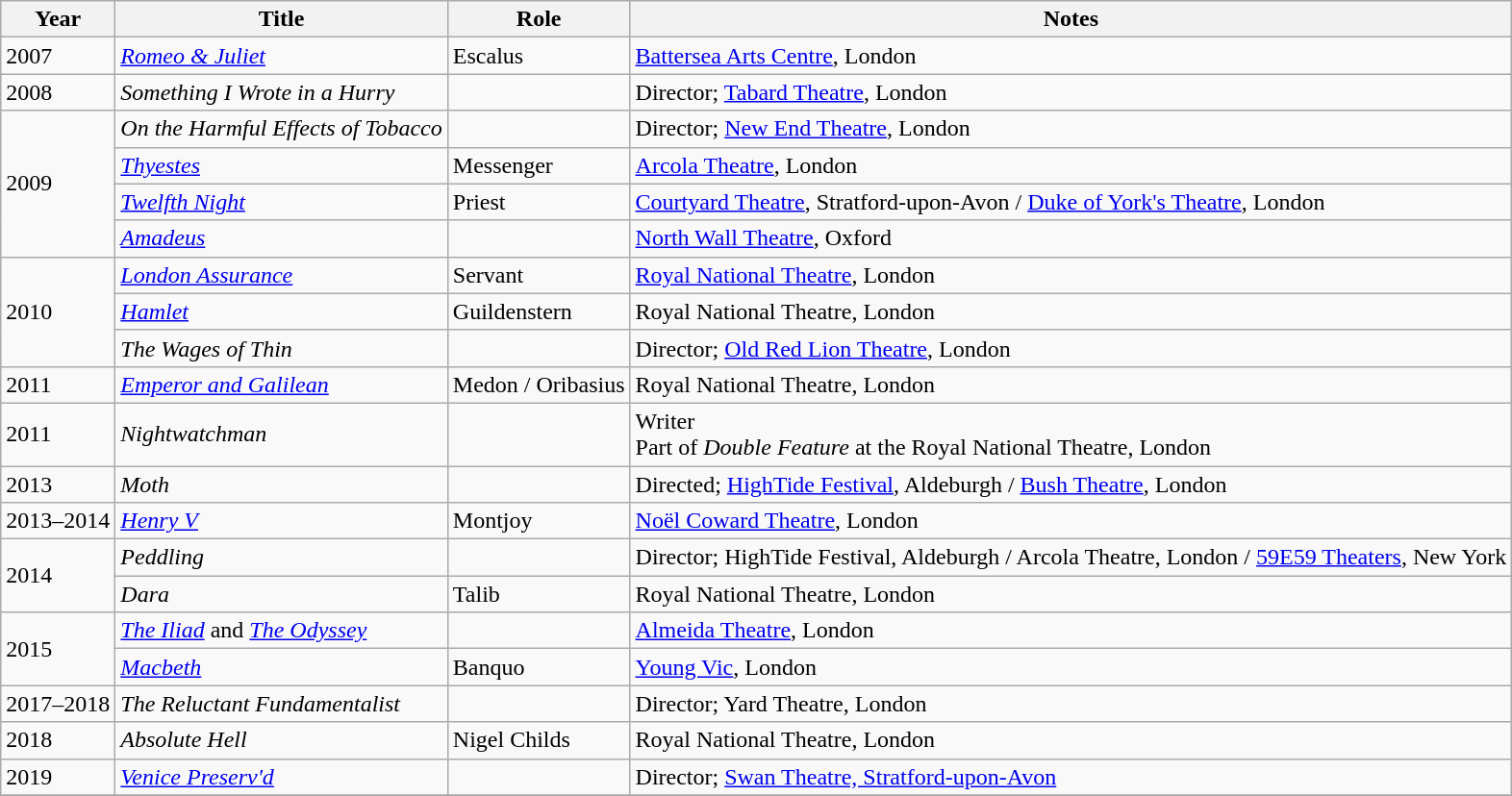<table class="wikitable sortable">
<tr>
<th>Year</th>
<th>Title</th>
<th>Role</th>
<th class="unsortable">Notes</th>
</tr>
<tr>
<td>2007</td>
<td><em><a href='#'>Romeo & Juliet</a></em></td>
<td>Escalus</td>
<td><a href='#'>Battersea Arts Centre</a>, London</td>
</tr>
<tr>
<td>2008</td>
<td><em>Something I Wrote in a Hurry</em></td>
<td></td>
<td>Director; <a href='#'>Tabard Theatre</a>, London</td>
</tr>
<tr>
<td rowspan="4">2009</td>
<td><em>On the Harmful Effects of Tobacco</em></td>
<td></td>
<td>Director;  <a href='#'>New End Theatre</a>, London</td>
</tr>
<tr>
<td><em><a href='#'>Thyestes</a></em></td>
<td>Messenger</td>
<td><a href='#'>Arcola Theatre</a>, London</td>
</tr>
<tr>
<td><em><a href='#'>Twelfth Night</a></em></td>
<td>Priest</td>
<td><a href='#'>Courtyard Theatre</a>, Stratford-upon-Avon / <a href='#'>Duke of York's Theatre</a>, London</td>
</tr>
<tr>
<td><em><a href='#'>Amadeus</a></em></td>
<td></td>
<td><a href='#'>North Wall Theatre</a>, Oxford</td>
</tr>
<tr>
<td rowspan="3">2010</td>
<td><em><a href='#'>London Assurance</a></em></td>
<td>Servant</td>
<td><a href='#'>Royal National Theatre</a>, London</td>
</tr>
<tr>
<td><em><a href='#'>Hamlet</a></em></td>
<td>Guildenstern</td>
<td>Royal National Theatre, London</td>
</tr>
<tr>
<td><em>The Wages of Thin</em></td>
<td></td>
<td>Director; <a href='#'>Old Red Lion Theatre</a>, London</td>
</tr>
<tr>
<td>2011</td>
<td><em><a href='#'>Emperor and Galilean</a></em></td>
<td>Medon / Oribasius</td>
<td>Royal National Theatre, London</td>
</tr>
<tr>
<td>2011</td>
<td><em>Nightwatchman</em></td>
<td></td>
<td>Writer<br>Part of <em>Double Feature</em> at the Royal National Theatre, London</td>
</tr>
<tr>
<td>2013</td>
<td><em>Moth</em></td>
<td></td>
<td>Directed; <a href='#'>HighTide Festival</a>, Aldeburgh / <a href='#'>Bush Theatre</a>, London</td>
</tr>
<tr>
<td>2013–2014</td>
<td><em><a href='#'>Henry V</a></em></td>
<td>Montjoy</td>
<td><a href='#'>Noël Coward Theatre</a>, London</td>
</tr>
<tr>
<td rowspan="2">2014</td>
<td><em>Peddling</em></td>
<td></td>
<td>Director; HighTide Festival, Aldeburgh / Arcola Theatre, London / <a href='#'>59E59 Theaters</a>, New York</td>
</tr>
<tr>
<td><em>Dara</em></td>
<td>Talib</td>
<td>Royal National Theatre, London</td>
</tr>
<tr>
<td rowspan="2">2015</td>
<td><em><a href='#'>The Iliad</a></em> and <em><a href='#'>The Odyssey</a></em></td>
<td></td>
<td><a href='#'>Almeida Theatre</a>, London</td>
</tr>
<tr>
<td><em><a href='#'>Macbeth</a></em></td>
<td>Banquo</td>
<td><a href='#'>Young Vic</a>, London</td>
</tr>
<tr>
<td>2017–2018</td>
<td><em>The Reluctant Fundamentalist</em></td>
<td></td>
<td>Director; Yard Theatre, London</td>
</tr>
<tr>
<td>2018</td>
<td><em>Absolute Hell</em></td>
<td>Nigel Childs</td>
<td>Royal National Theatre, London</td>
</tr>
<tr>
<td>2019</td>
<td><em><a href='#'>Venice Preserv'd</a></em></td>
<td></td>
<td>Director; <a href='#'>Swan Theatre, Stratford-upon-Avon</a></td>
</tr>
<tr>
</tr>
</table>
